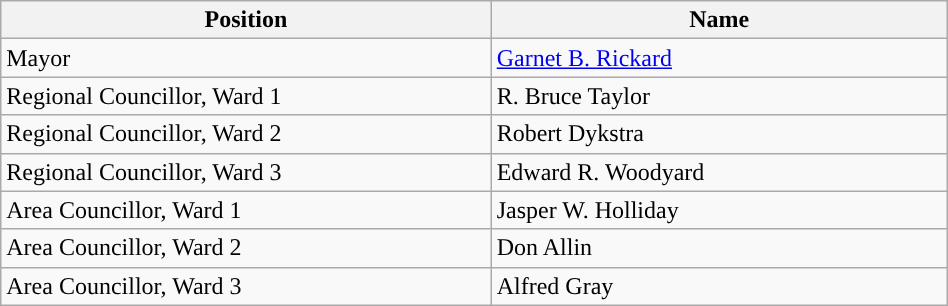<table class="wikitable" style="width:50%;">
<tr>
<th bgcolor="#DDDDFF" width="50px">Position</th>
<th bgcolor="#DDDDFF" width="50px">Name</th>
</tr>
<tr>
<td>Mayor</td>
<td><a href='#'>Garnet B. Rickard</a></td>
</tr>
<tr>
<td>Regional Councillor, Ward 1</td>
<td>R. Bruce Taylor</td>
</tr>
<tr>
<td>Regional Councillor, Ward 2</td>
<td>Robert Dykstra</td>
</tr>
<tr>
<td>Regional Councillor, Ward 3</td>
<td>Edward R. Woodyard</td>
</tr>
<tr>
<td>Area Councillor, Ward 1</td>
<td>Jasper W. Holliday</td>
</tr>
<tr>
<td>Area Councillor, Ward 2</td>
<td>Don Allin</td>
</tr>
<tr>
<td>Area Councillor, Ward 3</td>
<td>Alfred Gray</td>
</tr>
</table>
